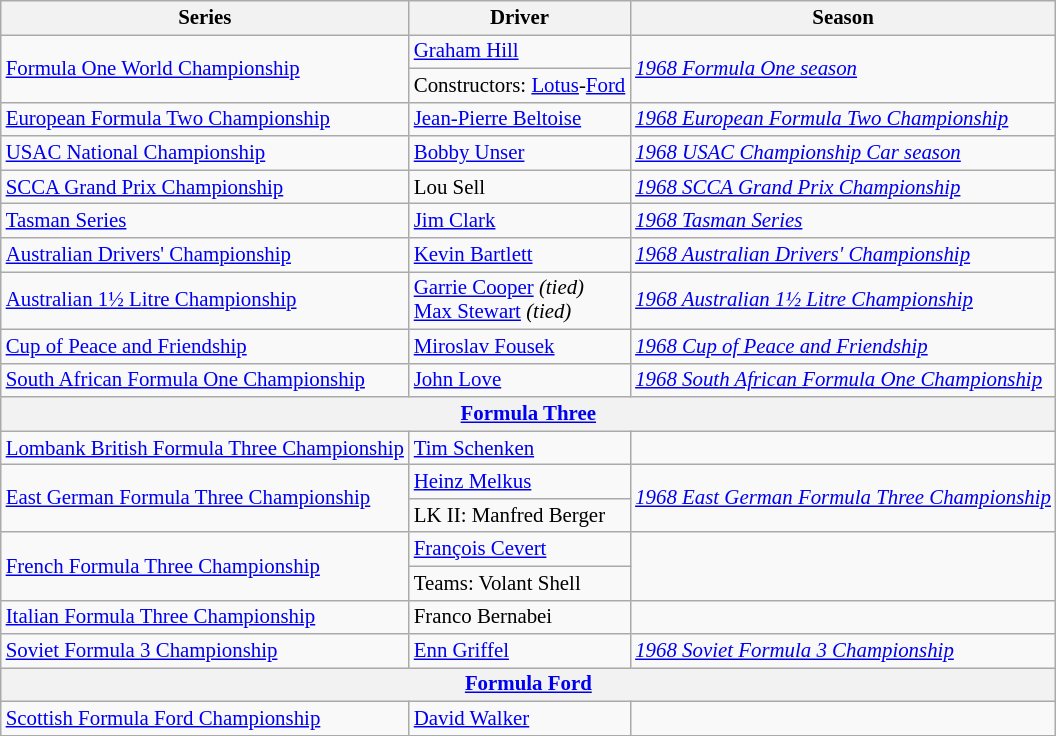<table class="wikitable" style="font-size: 87%;">
<tr>
<th>Series</th>
<th>Driver</th>
<th>Season</th>
</tr>
<tr>
<td rowspan=2><a href='#'>Formula One World Championship</a></td>
<td> <a href='#'>Graham Hill</a></td>
<td rowspan=2><em><a href='#'>1968 Formula One season</a></em></td>
</tr>
<tr>
<td>Constructors:  <a href='#'>Lotus</a>-<a href='#'>Ford</a></td>
</tr>
<tr>
<td><a href='#'>European Formula Two Championship</a></td>
<td> <a href='#'>Jean-Pierre Beltoise</a></td>
<td><em><a href='#'>1968 European Formula Two Championship</a></em></td>
</tr>
<tr>
<td><a href='#'>USAC National Championship</a></td>
<td> <a href='#'>Bobby Unser</a></td>
<td><em><a href='#'>1968 USAC Championship Car season</a></em></td>
</tr>
<tr>
<td><a href='#'>SCCA Grand Prix Championship</a></td>
<td> Lou Sell</td>
<td><em><a href='#'>1968 SCCA Grand Prix Championship</a></em></td>
</tr>
<tr>
<td><a href='#'>Tasman Series</a></td>
<td> <a href='#'>Jim Clark</a></td>
<td><em><a href='#'>1968 Tasman Series</a></em></td>
</tr>
<tr>
<td><a href='#'>Australian Drivers' Championship</a></td>
<td> <a href='#'>Kevin Bartlett</a></td>
<td><em><a href='#'>1968 Australian Drivers' Championship</a></em></td>
</tr>
<tr>
<td><a href='#'>Australian 1½ Litre Championship</a></td>
<td> <a href='#'>Garrie Cooper</a> <em>(tied)</em><br>  <a href='#'>Max Stewart</a> <em>(tied)</em></td>
<td><em><a href='#'>1968 Australian 1½ Litre Championship</a></em></td>
</tr>
<tr>
<td><a href='#'>Cup of Peace and Friendship</a></td>
<td> <a href='#'>Miroslav Fousek</a></td>
<td><em><a href='#'>1968 Cup of Peace and Friendship</a></em></td>
</tr>
<tr>
<td><a href='#'>South African Formula One Championship</a></td>
<td> <a href='#'>John Love</a></td>
<td><em><a href='#'>1968 South African Formula One Championship</a></em></td>
</tr>
<tr>
<th colspan=3><a href='#'>Formula Three</a></th>
</tr>
<tr>
<td><a href='#'>Lombank British Formula Three Championship</a></td>
<td> <a href='#'>Tim Schenken</a></td>
<td></td>
</tr>
<tr>
<td rowspan=2><a href='#'>East German Formula Three Championship</a></td>
<td> <a href='#'>Heinz Melkus</a></td>
<td rowspan=2><em><a href='#'>1968 East German Formula Three Championship</a></em></td>
</tr>
<tr>
<td>LK II:  Manfred Berger</td>
</tr>
<tr>
<td rowspan="2"><a href='#'>French Formula Three Championship</a></td>
<td> <a href='#'>François Cevert</a></td>
<td rowspan="2"></td>
</tr>
<tr>
<td>Teams:  Volant Shell</td>
</tr>
<tr>
<td><a href='#'>Italian Formula Three Championship</a></td>
<td> Franco Bernabei</td>
<td></td>
</tr>
<tr>
<td><a href='#'>Soviet Formula 3 Championship</a></td>
<td> <a href='#'>Enn Griffel</a></td>
<td><em><a href='#'>1968 Soviet Formula 3 Championship</a></em></td>
</tr>
<tr>
<th colspan=3><a href='#'>Formula Ford</a></th>
</tr>
<tr>
<td><a href='#'>Scottish Formula Ford Championship</a></td>
<td> <a href='#'>David Walker</a></td>
<td></td>
</tr>
<tr>
</tr>
</table>
